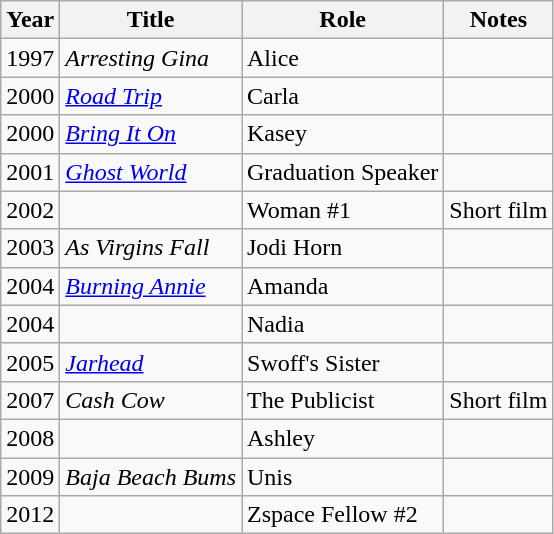<table class="wikitable sortable">
<tr>
<th>Year</th>
<th>Title</th>
<th>Role</th>
<th class="unsortable">Notes</th>
</tr>
<tr>
<td>1997</td>
<td><em>Arresting Gina</em></td>
<td>Alice</td>
<td></td>
</tr>
<tr>
<td>2000</td>
<td><em><a href='#'>Road Trip</a></em></td>
<td>Carla</td>
<td></td>
</tr>
<tr>
<td>2000</td>
<td><em><a href='#'>Bring It On</a></em></td>
<td>Kasey</td>
<td></td>
</tr>
<tr>
<td>2001</td>
<td><em><a href='#'>Ghost World</a></em></td>
<td>Graduation Speaker</td>
<td></td>
</tr>
<tr>
<td>2002</td>
<td><em></em></td>
<td>Woman #1</td>
<td>Short film</td>
</tr>
<tr>
<td>2003</td>
<td><em>As Virgins Fall</em></td>
<td>Jodi Horn</td>
<td></td>
</tr>
<tr>
<td>2004</td>
<td><em><a href='#'>Burning Annie</a></em></td>
<td>Amanda</td>
<td></td>
</tr>
<tr>
<td>2004</td>
<td><em></em></td>
<td>Nadia</td>
<td></td>
</tr>
<tr>
<td>2005</td>
<td><em><a href='#'>Jarhead</a></em></td>
<td>Swoff's Sister</td>
<td></td>
</tr>
<tr>
<td>2007</td>
<td><em>Cash Cow</em></td>
<td>The Publicist</td>
<td>Short film</td>
</tr>
<tr>
<td>2008</td>
<td><em></em></td>
<td>Ashley</td>
<td></td>
</tr>
<tr>
<td>2009</td>
<td><em>Baja Beach Bums</em></td>
<td>Unis</td>
<td></td>
</tr>
<tr>
<td>2012</td>
<td><em></em></td>
<td>Zspace Fellow #2</td>
<td></td>
</tr>
</table>
